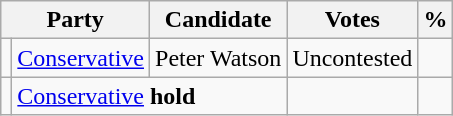<table class="wikitable">
<tr>
<th colspan="2">Party</th>
<th>Candidate</th>
<th>Votes</th>
<th>%</th>
</tr>
<tr>
<td></td>
<td><a href='#'>Conservative</a></td>
<td>Peter Watson</td>
<td>Uncontested</td>
<td></td>
</tr>
<tr>
<td></td>
<td colspan="2"><a href='#'>Conservative</a> <strong>hold</strong></td>
<td></td>
<td></td>
</tr>
</table>
